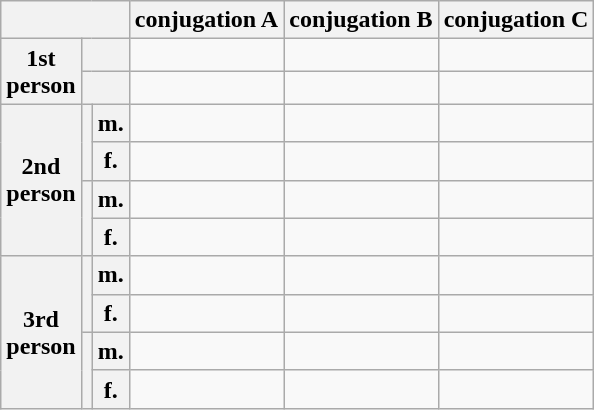<table class="wikitable">
<tr>
<th colspan="3"></th>
<th>conjugation A</th>
<th>conjugation B</th>
<th>conjugation C</th>
</tr>
<tr>
<th rowspan="2">1st<br>person</th>
<th colspan="2"></th>
<td></td>
<td></td>
<td></td>
</tr>
<tr>
<th colspan="2"></th>
<td></td>
<td></td>
<td></td>
</tr>
<tr>
<th rowspan="4">2nd<br>person</th>
<th rowspan="2"></th>
<th>m.</th>
<td></td>
<td></td>
<td></td>
</tr>
<tr>
<th>f.</th>
<td></td>
<td></td>
<td></td>
</tr>
<tr>
<th rowspan="2"></th>
<th>m.</th>
<td></td>
<td></td>
<td></td>
</tr>
<tr>
<th>f.</th>
<td></td>
<td></td>
<td></td>
</tr>
<tr>
<th rowspan="4">3rd<br>person</th>
<th rowspan="2"></th>
<th>m.</th>
<td></td>
<td></td>
<td></td>
</tr>
<tr>
<th>f.</th>
<td></td>
<td></td>
<td></td>
</tr>
<tr>
<th rowspan="2"></th>
<th>m.</th>
<td></td>
<td></td>
<td></td>
</tr>
<tr>
<th>f.</th>
<td></td>
<td></td>
<td></td>
</tr>
</table>
